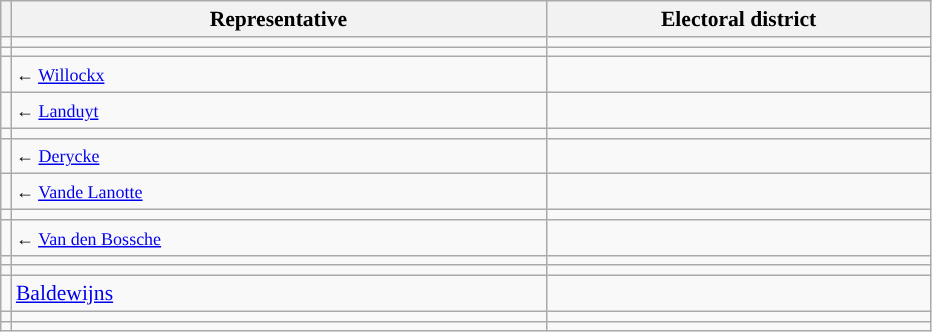<table class="sortable wikitable" style="text-align:left; font-size:90%;">
<tr>
<th></th>
<th width="350">Representative</th>
<th width="250">Electoral district</th>
</tr>
<tr>
<td></td>
<td></td>
<td></td>
</tr>
<tr>
<td></td>
<td></td>
<td></td>
</tr>
<tr>
<td></td>
<td> <small>← <a href='#'>Willockx</a></small></td>
<td></td>
</tr>
<tr>
<td></td>
<td> <small>← <a href='#'>Landuyt</a></small></td>
<td></td>
</tr>
<tr>
<td></td>
<td></td>
<td></td>
</tr>
<tr>
<td></td>
<td> <small>← <a href='#'>Derycke</a></small></td>
<td></td>
</tr>
<tr>
<td></td>
<td> <small>← <a href='#'>Vande Lanotte</a></small></td>
<td></td>
</tr>
<tr>
<td></td>
<td></td>
<td></td>
</tr>
<tr>
<td></td>
<td> <small>← <a href='#'>Van den Bossche</a></small></td>
<td></td>
</tr>
<tr>
<td></td>
<td></td>
<td></td>
</tr>
<tr>
<td></td>
<td></td>
<td></td>
</tr>
<tr>
<td></td>
<td> <a href='#'>Baldewijns</a></td>
<td></td>
</tr>
<tr>
<td></td>
<td></td>
<td></td>
</tr>
<tr>
<td></td>
<td></td>
<td></td>
</tr>
</table>
